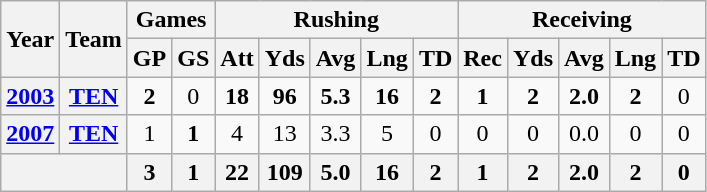<table class="wikitable" style="text-align:center;">
<tr>
<th rowspan="2">Year</th>
<th rowspan="2">Team</th>
<th colspan="2">Games</th>
<th colspan="5">Rushing</th>
<th colspan="5">Receiving</th>
</tr>
<tr>
<th>GP</th>
<th>GS</th>
<th>Att</th>
<th>Yds</th>
<th>Avg</th>
<th>Lng</th>
<th>TD</th>
<th>Rec</th>
<th>Yds</th>
<th>Avg</th>
<th>Lng</th>
<th>TD</th>
</tr>
<tr>
<th><a href='#'>2003</a></th>
<th><a href='#'>TEN</a></th>
<td><strong>2</strong></td>
<td>0</td>
<td><strong>18</strong></td>
<td><strong>96</strong></td>
<td><strong>5.3</strong></td>
<td><strong>16</strong></td>
<td><strong>2</strong></td>
<td><strong>1</strong></td>
<td><strong>2</strong></td>
<td><strong>2.0</strong></td>
<td><strong>2</strong></td>
<td>0</td>
</tr>
<tr>
<th><a href='#'>2007</a></th>
<th><a href='#'>TEN</a></th>
<td>1</td>
<td><strong>1</strong></td>
<td>4</td>
<td>13</td>
<td>3.3</td>
<td>5</td>
<td>0</td>
<td>0</td>
<td>0</td>
<td>0.0</td>
<td>0</td>
<td>0</td>
</tr>
<tr>
<th colspan="2"></th>
<th>3</th>
<th>1</th>
<th>22</th>
<th>109</th>
<th>5.0</th>
<th>16</th>
<th>2</th>
<th>1</th>
<th>2</th>
<th>2.0</th>
<th>2</th>
<th>0</th>
</tr>
</table>
